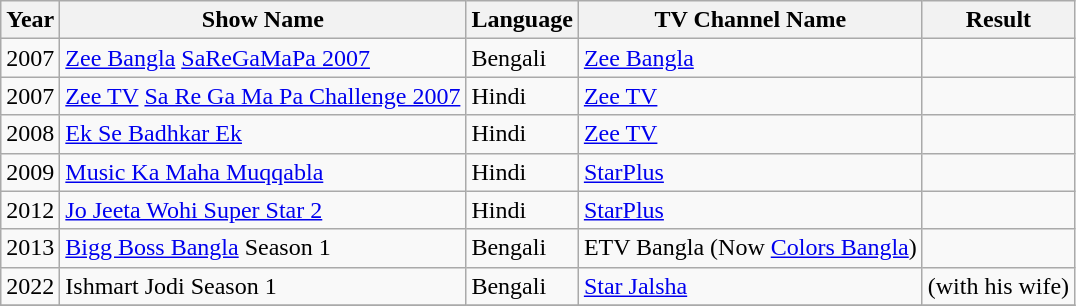<table class="wikitable sortable">
<tr>
<th>Year</th>
<th>Show Name</th>
<th>Language</th>
<th>TV Channel Name</th>
<th>Result</th>
</tr>
<tr>
<td>2007</td>
<td><a href='#'>Zee Bangla</a> <a href='#'>SaReGaMaPa 2007</a></td>
<td>Bengali</td>
<td><a href='#'>Zee Bangla</a></td>
<td></td>
</tr>
<tr>
<td>2007</td>
<td><a href='#'>Zee TV</a> <a href='#'>Sa Re Ga Ma Pa Challenge 2007</a></td>
<td>Hindi</td>
<td><a href='#'>Zee TV</a></td>
<td></td>
</tr>
<tr>
<td>2008</td>
<td><a href='#'>Ek Se Badhkar Ek</a></td>
<td>Hindi</td>
<td><a href='#'>Zee TV</a></td>
<td></td>
</tr>
<tr>
<td>2009</td>
<td><a href='#'>Music Ka Maha Muqqabla</a></td>
<td>Hindi</td>
<td><a href='#'>StarPlus</a></td>
<td></td>
</tr>
<tr>
<td>2012</td>
<td><a href='#'>Jo Jeeta Wohi Super Star 2</a></td>
<td>Hindi</td>
<td><a href='#'>StarPlus</a></td>
<td></td>
</tr>
<tr>
<td>2013</td>
<td><a href='#'>Bigg Boss Bangla</a> Season 1 </td>
<td>Bengali</td>
<td>ETV Bangla (Now <a href='#'>Colors Bangla</a>)</td>
<td></td>
</tr>
<tr>
<td>2022</td>
<td>Ishmart Jodi Season 1 </td>
<td>Bengali</td>
<td><a href='#'>Star Jalsha</a></td>
<td> (with his wife)</td>
</tr>
<tr>
</tr>
</table>
